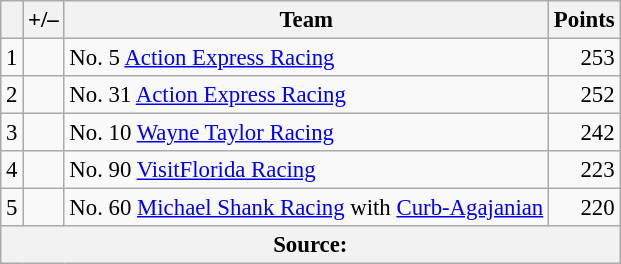<table class="wikitable" style="font-size: 95%;">
<tr>
<th scope="col"></th>
<th scope="col">+/–</th>
<th scope="col">Team</th>
<th scope="col">Points</th>
</tr>
<tr>
<td align=center>1</td>
<td align="left"></td>
<td> No. 5 <a href='#'>Action Express Racing</a></td>
<td align=right>253</td>
</tr>
<tr>
<td align=center>2</td>
<td align="left"></td>
<td> No. 31 <a href='#'>Action Express Racing</a></td>
<td align=right>252</td>
</tr>
<tr>
<td align=center>3</td>
<td align="left"></td>
<td> No. 10 <a href='#'>Wayne Taylor Racing</a></td>
<td align=right>242</td>
</tr>
<tr>
<td align=center>4</td>
<td align="left"></td>
<td> No. 90 <a href='#'>VisitFlorida Racing</a></td>
<td align=right>223</td>
</tr>
<tr>
<td align=center>5</td>
<td align="left"></td>
<td> No. 60 <a href='#'>Michael Shank Racing</a> with <a href='#'>Curb-Agajanian</a></td>
<td align=right>220</td>
</tr>
<tr>
<th colspan=5>Source:</th>
</tr>
</table>
